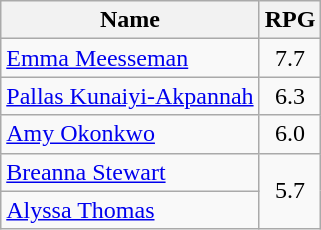<table class=wikitable>
<tr>
<th>Name</th>
<th>RPG</th>
</tr>
<tr>
<td> <a href='#'>Emma Meesseman</a></td>
<td align=center>7.7</td>
</tr>
<tr>
<td> <a href='#'>Pallas Kunaiyi-Akpannah</a></td>
<td align=center>6.3</td>
</tr>
<tr>
<td> <a href='#'>Amy Okonkwo</a></td>
<td align=center>6.0</td>
</tr>
<tr>
<td> <a href='#'>Breanna Stewart</a></td>
<td align=center rowspan=2>5.7</td>
</tr>
<tr>
<td> <a href='#'>Alyssa Thomas</a></td>
</tr>
</table>
